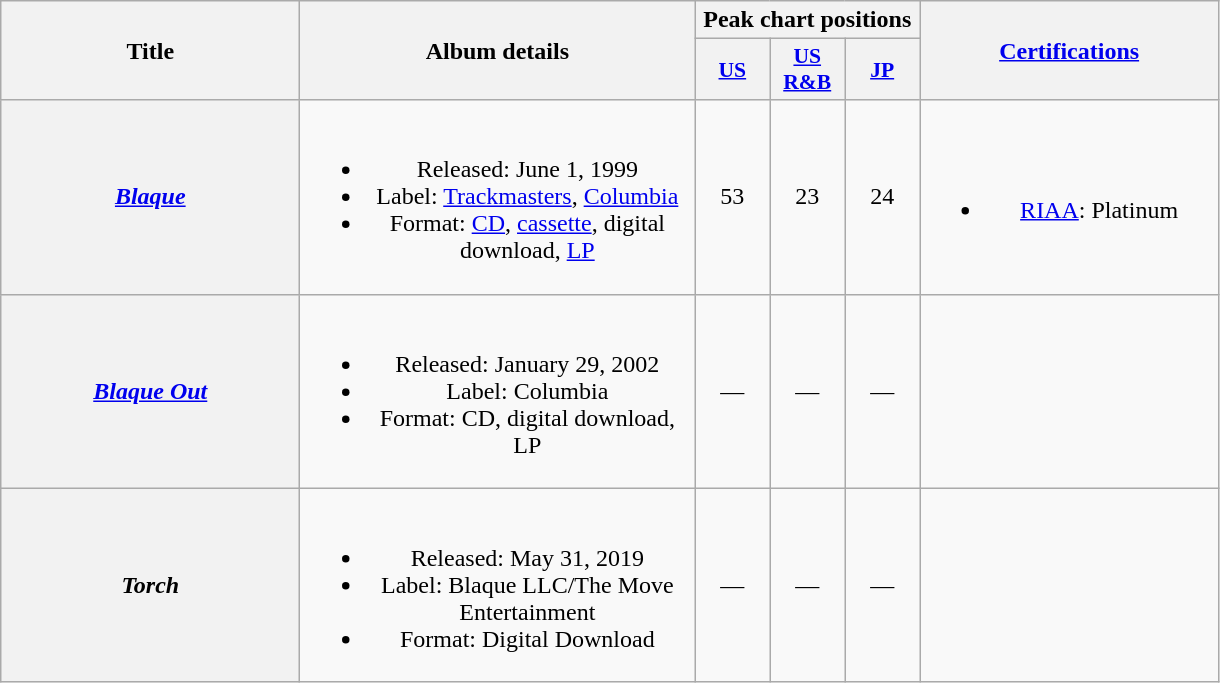<table class="wikitable plainrowheaders" style="text-align:center;">
<tr>
<th scope="col" rowspan="2" style="width:12em;">Title</th>
<th scope="col" rowspan="2" style="width:16em;">Album details</th>
<th scope="col" colspan="3">Peak chart positions</th>
<th scope="col" rowspan="2" style="width:12em;"><a href='#'>Certifications</a></th>
</tr>
<tr>
<th scope="col" style="width:3em;font-size:90%;"><a href='#'>US</a></th>
<th scope="col" style="width:3em;font-size:90%;"><a href='#'>US R&B</a></th>
<th scope="col" style="width:3em;font-size:90%;"><a href='#'>JP</a></th>
</tr>
<tr>
<th scope="row"><em><a href='#'>Blaque</a> </em></th>
<td><br><ul><li>Released: June 1, 1999</li><li>Label: <a href='#'>Trackmasters</a>, <a href='#'>Columbia</a></li><li>Format: <a href='#'>CD</a>, <a href='#'>cassette</a>, digital download, <a href='#'>LP</a></li></ul></td>
<td>53</td>
<td>23</td>
<td>24</td>
<td><br><ul><li><a href='#'>RIAA</a>: Platinum</li></ul></td>
</tr>
<tr>
<th scope="row"><em><a href='#'>Blaque Out</a></em></th>
<td><br><ul><li>Released: January 29, 2002</li><li>Label: Columbia</li><li>Format: CD, digital download, LP</li></ul></td>
<td>—</td>
<td>—</td>
<td>—</td>
<td></td>
</tr>
<tr>
<th scope="row"><em>Torch</em></th>
<td><br><ul><li>Released: May 31, 2019</li><li>Label: Blaque LLC/The Move Entertainment</li><li>Format: Digital Download</li></ul></td>
<td>—</td>
<td>—</td>
<td>—</td>
<td></td>
</tr>
</table>
